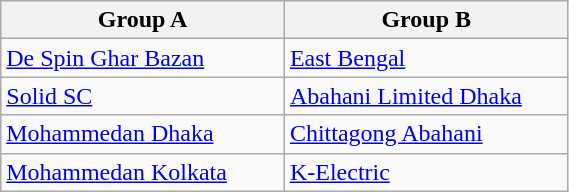<table class= "wikitable sortable"width=30%>
<tr>
<th col=span width=30%>Group A</th>
<th col=span width=30%>Group B</th>
</tr>
<tr>
<td> <a href='#'>De Spin Ghar Bazan</a></td>
<td> <a href='#'>East Bengal</a></td>
</tr>
<tr>
<td> <a href='#'>Solid SC</a></td>
<td> <a href='#'>Abahani Limited Dhaka</a></td>
</tr>
<tr>
<td> <a href='#'>Mohammedan Dhaka</a></td>
<td> <a href='#'>Chittagong Abahani</a></td>
</tr>
<tr>
<td> <a href='#'>Mohammedan Kolkata</a></td>
<td> <a href='#'>K-Electric</a></td>
</tr>
</table>
